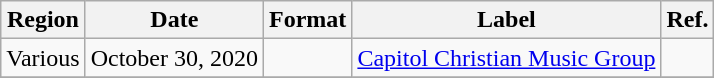<table class="wikitable plainrowheaders">
<tr>
<th scope="col">Region</th>
<th scope="col">Date</th>
<th scope="col">Format</th>
<th scope="col">Label</th>
<th scope="col">Ref.</th>
</tr>
<tr>
<td>Various</td>
<td>October 30, 2020</td>
<td></td>
<td><a href='#'>Capitol Christian Music Group</a></td>
<td></td>
</tr>
<tr>
</tr>
</table>
